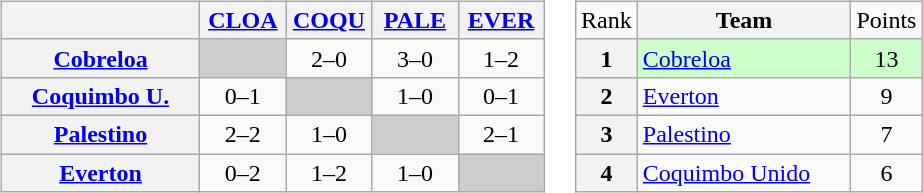<table>
<tr>
<td><br><table class="wikitable" style="text-align:center">
<tr>
<th width="125"> </th>
<th width="50"><a href='#'>CLOA</a></th>
<th width="50"><a href='#'>COQU</a></th>
<th width="50"><a href='#'>PALE</a></th>
<th width="50"><a href='#'>EVER</a></th>
</tr>
<tr>
<th><a href='#'>Cobreloa</a></th>
<td bgcolor="#CCCCCC"></td>
<td>2–0</td>
<td>3–0</td>
<td>1–2</td>
</tr>
<tr>
<th><a href='#'>Coquimbo U.</a></th>
<td>0–1</td>
<td bgcolor="#CCCCCC"></td>
<td>1–0</td>
<td>0–1</td>
</tr>
<tr>
<th><a href='#'>Palestino</a></th>
<td>2–2</td>
<td>1–0</td>
<td bgcolor="#CCCCCC"></td>
<td>2–1</td>
</tr>
<tr>
<th><a href='#'>Everton</a></th>
<td>0–2</td>
<td>1–2</td>
<td>1–0</td>
<td bgcolor="#CCCCCC"></td>
</tr>
</table>
</td>
<td><br><table class="wikitable" style="text-align: center;">
<tr>
<td>Rank</td>
<th width=135>Team</th>
<td>Points</td>
</tr>
<tr bgcolor="#ccffcc">
<th>1</th>
<td style="text-align: left;"><a href='#'>Cobreloa</a></td>
<td>13</td>
</tr>
<tr>
<th>2</th>
<td style="text-align: left;"><a href='#'>Everton</a></td>
<td>9</td>
</tr>
<tr>
<th>3</th>
<td style="text-align: left;"><a href='#'>Palestino</a></td>
<td>7</td>
</tr>
<tr>
<th>4</th>
<td style="text-align: left;"><a href='#'>Coquimbo Unido</a></td>
<td>6</td>
</tr>
</table>
</td>
</tr>
</table>
